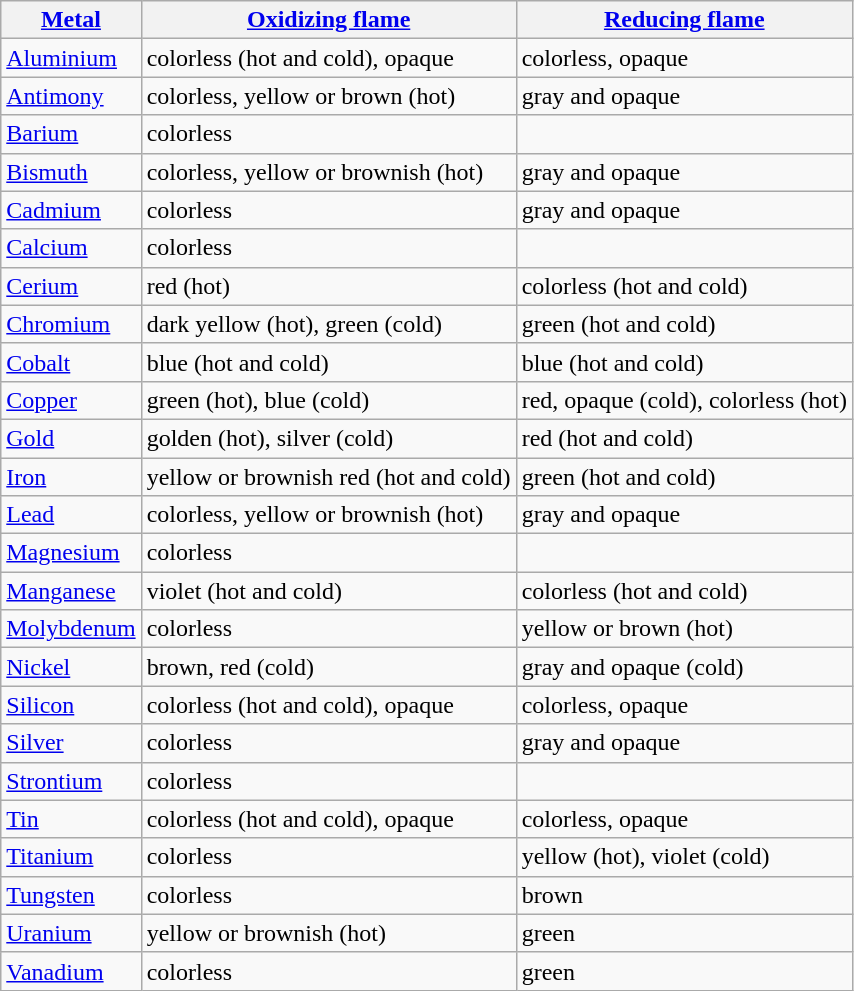<table class="wikitable">
<tr>
<th><a href='#'>Metal</a></th>
<th><a href='#'>Oxidizing flame</a></th>
<th><a href='#'>Reducing flame</a></th>
</tr>
<tr>
<td><a href='#'>Aluminium</a></td>
<td>colorless (hot and cold), opaque</td>
<td>colorless, opaque</td>
</tr>
<tr>
<td><a href='#'>Antimony</a></td>
<td>colorless, yellow or brown (hot)</td>
<td>gray and opaque</td>
</tr>
<tr>
<td><a href='#'>Barium</a></td>
<td>colorless</td>
<td></td>
</tr>
<tr>
<td><a href='#'>Bismuth</a></td>
<td>colorless, yellow or brownish (hot)</td>
<td>gray and opaque</td>
</tr>
<tr>
<td><a href='#'>Cadmium</a></td>
<td>colorless</td>
<td>gray and opaque</td>
</tr>
<tr>
<td><a href='#'>Calcium</a></td>
<td>colorless</td>
<td></td>
</tr>
<tr>
<td><a href='#'>Cerium</a></td>
<td>red (hot)</td>
<td>colorless (hot and cold)</td>
</tr>
<tr>
<td><a href='#'>Chromium</a></td>
<td>dark yellow (hot), green (cold)</td>
<td>green (hot and cold)</td>
</tr>
<tr>
<td><a href='#'>Cobalt</a></td>
<td>blue (hot and cold)</td>
<td>blue (hot and cold)</td>
</tr>
<tr>
<td><a href='#'>Copper</a></td>
<td>green (hot), blue (cold)</td>
<td>red, opaque (cold), colorless (hot)</td>
</tr>
<tr>
<td><a href='#'>Gold</a></td>
<td>golden (hot), silver (cold)</td>
<td>red (hot and cold)</td>
</tr>
<tr>
<td><a href='#'>Iron</a></td>
<td>yellow or brownish red (hot and cold)</td>
<td>green (hot and cold)</td>
</tr>
<tr>
<td><a href='#'>Lead</a></td>
<td>colorless, yellow or brownish (hot)</td>
<td>gray and opaque</td>
</tr>
<tr>
<td><a href='#'>Magnesium</a></td>
<td>colorless</td>
<td></td>
</tr>
<tr>
<td><a href='#'>Manganese</a></td>
<td>violet (hot and cold)</td>
<td>colorless (hot and cold)</td>
</tr>
<tr>
<td><a href='#'>Molybdenum</a></td>
<td>colorless</td>
<td>yellow or brown (hot)</td>
</tr>
<tr>
<td><a href='#'>Nickel</a></td>
<td>brown, red (cold)</td>
<td>gray and opaque (cold)</td>
</tr>
<tr>
<td><a href='#'>Silicon</a></td>
<td>colorless (hot and cold), opaque</td>
<td>colorless, opaque</td>
</tr>
<tr>
<td><a href='#'>Silver</a></td>
<td>colorless</td>
<td>gray and opaque</td>
</tr>
<tr>
<td><a href='#'>Strontium</a></td>
<td>colorless</td>
<td></td>
</tr>
<tr>
<td><a href='#'>Tin</a></td>
<td>colorless (hot and cold), opaque</td>
<td>colorless, opaque</td>
</tr>
<tr>
<td><a href='#'>Titanium</a></td>
<td>colorless</td>
<td>yellow (hot), violet (cold)</td>
</tr>
<tr>
<td><a href='#'>Tungsten</a></td>
<td>colorless</td>
<td>brown</td>
</tr>
<tr>
<td><a href='#'>Uranium</a></td>
<td>yellow or brownish (hot)</td>
<td>green</td>
</tr>
<tr>
<td><a href='#'>Vanadium</a></td>
<td>colorless</td>
<td>green</td>
</tr>
</table>
